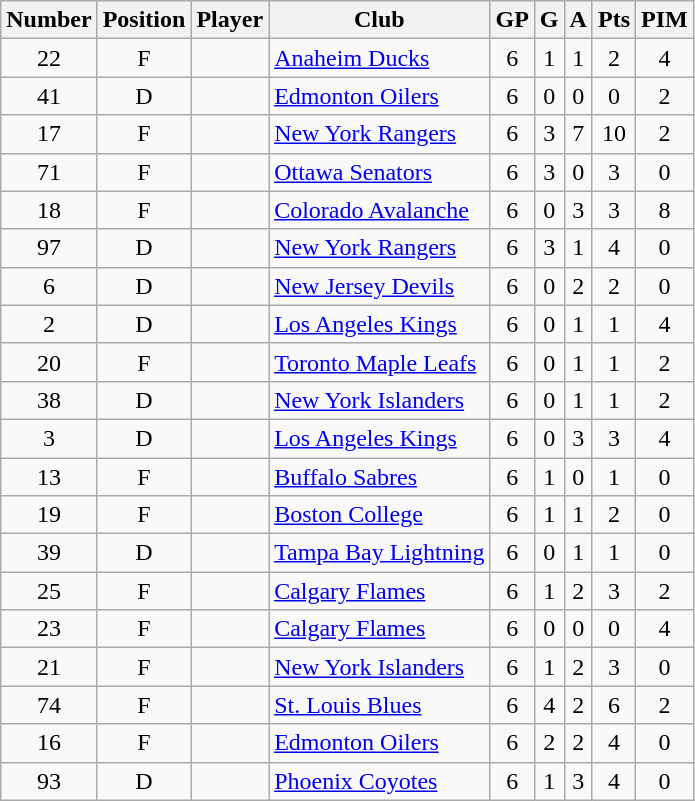<table class="wikitable sortable" style="text-align:center; padding:4px; border-spacing=0;">
<tr>
<th>Number</th>
<th>Position</th>
<th>Player</th>
<th>Club</th>
<th>GP</th>
<th>G</th>
<th>A</th>
<th>Pts</th>
<th>PIM</th>
</tr>
<tr>
<td>22</td>
<td>F</td>
<td align=left></td>
<td align=left><a href='#'>Anaheim Ducks</a></td>
<td>6</td>
<td>1</td>
<td>1</td>
<td>2</td>
<td>4</td>
</tr>
<tr>
<td>41</td>
<td>D</td>
<td align=left></td>
<td align=left><a href='#'>Edmonton Oilers</a></td>
<td>6</td>
<td>0</td>
<td>0</td>
<td>0</td>
<td>2</td>
</tr>
<tr>
<td>17</td>
<td>F</td>
<td align=left></td>
<td align=left><a href='#'>New York Rangers</a></td>
<td>6</td>
<td>3</td>
<td>7</td>
<td>10</td>
<td>2</td>
</tr>
<tr>
<td>71</td>
<td>F</td>
<td align=left></td>
<td align=left><a href='#'>Ottawa Senators</a></td>
<td>6</td>
<td>3</td>
<td>0</td>
<td>3</td>
<td>0</td>
</tr>
<tr>
<td>18</td>
<td>F</td>
<td align=left></td>
<td align=left><a href='#'>Colorado Avalanche</a></td>
<td>6</td>
<td>0</td>
<td>3</td>
<td>3</td>
<td>8</td>
</tr>
<tr>
<td>97</td>
<td>D</td>
<td align=left></td>
<td align=left><a href='#'>New York Rangers</a></td>
<td>6</td>
<td>3</td>
<td>1</td>
<td>4</td>
<td>0</td>
</tr>
<tr>
<td>6</td>
<td>D</td>
<td align=left></td>
<td align=left><a href='#'>New Jersey Devils</a></td>
<td>6</td>
<td>0</td>
<td>2</td>
<td>2</td>
<td>0</td>
</tr>
<tr>
<td>2</td>
<td>D</td>
<td align=left></td>
<td align=left><a href='#'>Los Angeles Kings</a></td>
<td>6</td>
<td>0</td>
<td>1</td>
<td>1</td>
<td>4</td>
</tr>
<tr>
<td>20</td>
<td>F</td>
<td align=left></td>
<td align=left><a href='#'>Toronto Maple Leafs</a></td>
<td>6</td>
<td>0</td>
<td>1</td>
<td>1</td>
<td>2</td>
</tr>
<tr>
<td>38</td>
<td>D</td>
<td align=left></td>
<td align=left><a href='#'>New York Islanders</a></td>
<td>6</td>
<td>0</td>
<td>1</td>
<td>1</td>
<td>2</td>
</tr>
<tr>
<td>3</td>
<td>D</td>
<td align=left></td>
<td align=left><a href='#'>Los Angeles Kings</a></td>
<td>6</td>
<td>0</td>
<td>3</td>
<td>3</td>
<td>4</td>
</tr>
<tr>
<td>13</td>
<td>F</td>
<td align=left></td>
<td align=left><a href='#'>Buffalo Sabres</a></td>
<td>6</td>
<td>1</td>
<td>0</td>
<td>1</td>
<td>0</td>
</tr>
<tr>
<td>19</td>
<td>F</td>
<td align=left></td>
<td align=left><a href='#'>Boston College</a></td>
<td>6</td>
<td>1</td>
<td>1</td>
<td>2</td>
<td>0</td>
</tr>
<tr>
<td>39</td>
<td>D</td>
<td align=left></td>
<td align=left><a href='#'>Tampa Bay Lightning</a></td>
<td>6</td>
<td>0</td>
<td>1</td>
<td>1</td>
<td>0</td>
</tr>
<tr>
<td>25</td>
<td>F</td>
<td align=left></td>
<td align=left><a href='#'>Calgary Flames</a></td>
<td>6</td>
<td>1</td>
<td>2</td>
<td>3</td>
<td>2</td>
</tr>
<tr>
<td>23</td>
<td>F</td>
<td align=left></td>
<td align=left><a href='#'>Calgary Flames</a></td>
<td>6</td>
<td>0</td>
<td>0</td>
<td>0</td>
<td>4</td>
</tr>
<tr>
<td>21</td>
<td>F</td>
<td align=left></td>
<td align=left><a href='#'>New York Islanders</a></td>
<td>6</td>
<td>1</td>
<td>2</td>
<td>3</td>
<td>0</td>
</tr>
<tr>
<td>74</td>
<td>F</td>
<td align=left></td>
<td align=left><a href='#'>St. Louis Blues</a></td>
<td>6</td>
<td>4</td>
<td>2</td>
<td>6</td>
<td>2</td>
</tr>
<tr>
<td>16</td>
<td>F</td>
<td align=left></td>
<td align=left><a href='#'>Edmonton Oilers</a></td>
<td>6</td>
<td>2</td>
<td>2</td>
<td>4</td>
<td>0</td>
</tr>
<tr>
<td>93</td>
<td>D</td>
<td align=left></td>
<td align=left><a href='#'>Phoenix Coyotes</a></td>
<td>6</td>
<td>1</td>
<td>3</td>
<td>4</td>
<td>0</td>
</tr>
</table>
